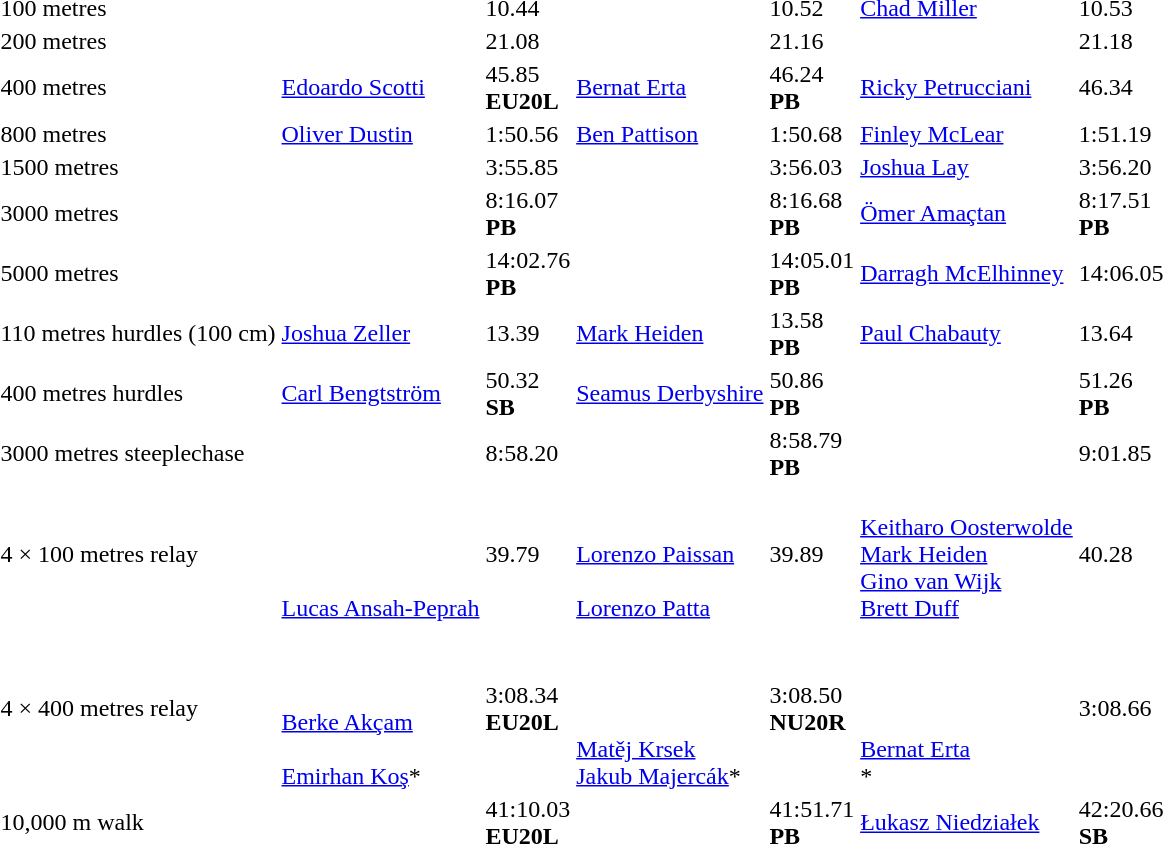<table>
<tr>
<td>100 metres</td>
<td><br></td>
<td>10.44</td>
<td><br></td>
<td>10.52</td>
<td><a href='#'>Chad Miller</a><br></td>
<td>10.53</td>
</tr>
<tr>
<td>200 metres</td>
<td><br></td>
<td>21.08</td>
<td><br></td>
<td>21.16</td>
<td><br></td>
<td>21.18</td>
</tr>
<tr>
<td>400 metres</td>
<td><a href='#'>Edoardo Scotti</a><br></td>
<td>45.85<br><strong>EU20L</strong></td>
<td><a href='#'>Bernat Erta</a><br></td>
<td>46.24<br><strong>PB</strong></td>
<td><a href='#'>Ricky Petrucciani</a><br></td>
<td>46.34</td>
</tr>
<tr>
<td>800 metres</td>
<td><a href='#'>Oliver Dustin</a><br></td>
<td>1:50.56</td>
<td><a href='#'>Ben Pattison</a><br></td>
<td>1:50.68</td>
<td><a href='#'>Finley McLear</a><br></td>
<td>1:51.19</td>
</tr>
<tr>
<td>1500 metres</td>
<td><br></td>
<td>3:55.85</td>
<td><br></td>
<td>3:56.03</td>
<td><a href='#'>Joshua Lay</a><br></td>
<td>3:56.20</td>
</tr>
<tr>
<td>3000 metres</td>
<td><br></td>
<td>8:16.07<br><strong>PB</strong></td>
<td><br></td>
<td>8:16.68<br><strong>PB</strong></td>
<td><a href='#'>Ömer Amaçtan</a><br></td>
<td>8:17.51<br><strong>PB</strong></td>
</tr>
<tr>
<td>5000 metres</td>
<td><br></td>
<td>14:02.76<br><strong>PB</strong></td>
<td><br></td>
<td>14:05.01<br><strong>PB</strong></td>
<td><a href='#'>Darragh McElhinney</a><br></td>
<td>14:06.05</td>
</tr>
<tr>
<td>110 metres hurdles (100 cm)</td>
<td><a href='#'>Joshua Zeller</a><br></td>
<td>13.39</td>
<td><a href='#'>Mark Heiden</a><br></td>
<td>13.58<br><strong>PB</strong></td>
<td><a href='#'>Paul Chabauty</a><br></td>
<td>13.64</td>
</tr>
<tr>
<td>400 metres hurdles</td>
<td><a href='#'>Carl Bengtström</a><br></td>
<td>50.32<br><strong>SB</strong></td>
<td><a href='#'>Seamus Derbyshire</a><br></td>
<td>50.86<br><strong>PB</strong></td>
<td><br></td>
<td>51.26<br><strong>PB</strong></td>
</tr>
<tr>
<td>3000 metres steeplechase</td>
<td><br></td>
<td>8:58.20</td>
<td><br></td>
<td>8:58.79<br><strong>PB</strong></td>
<td><br></td>
<td>9:01.85</td>
</tr>
<tr>
<td>4 × 100 metres relay</td>
<td><br><br><br><br><a href='#'>Lucas Ansah-Peprah</a></td>
<td>39.79</td>
<td><br><br><a href='#'>Lorenzo Paissan</a><br><br><a href='#'>Lorenzo Patta</a></td>
<td>39.89</td>
<td><br><a href='#'>Keitharo Oosterwolde</a><br><a href='#'>Mark Heiden</a><br><a href='#'>Gino van Wijk</a><br><a href='#'>Brett Duff</a></td>
<td>40.28</td>
</tr>
<tr>
<td>4 × 400 metres relay</td>
<td><br><br><br><a href='#'>Berke Akçam</a><br><br><a href='#'>Emirhan Koş</a>*</td>
<td>3:08.34<br><strong>EU20L</strong></td>
<td><br><br><br><br><a href='#'>Matěj Krsek</a><br><a href='#'>Jakub Majercák</a>*</td>
<td>3:08.50<br><strong>NU20R</strong></td>
<td><br><br><br><br><a href='#'>Bernat Erta</a><br>*</td>
<td>3:08.66</td>
</tr>
<tr>
<td>10,000 m walk</td>
<td><br></td>
<td>41:10.03<br><strong>EU20L</strong></td>
<td><br></td>
<td>41:51.71<br><strong>PB</strong></td>
<td><a href='#'>Łukasz Niedziałek</a><br></td>
<td>42:20.66<br><strong>SB</strong></td>
</tr>
</table>
